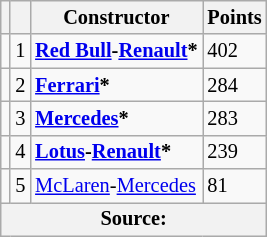<table class="wikitable" style="font-size: 85%;">
<tr>
<th></th>
<th></th>
<th>Constructor</th>
<th>Points</th>
</tr>
<tr>
<td align="left"></td>
<td align="center">1</td>
<td> <strong><a href='#'>Red Bull</a>-<a href='#'>Renault</a>*</strong></td>
<td align="left">402</td>
</tr>
<tr>
<td align="left"></td>
<td align="center">2</td>
<td> <strong><a href='#'>Ferrari</a>*</strong></td>
<td align="left">284</td>
</tr>
<tr>
<td align="left"></td>
<td align="center">3</td>
<td> <strong><a href='#'>Mercedes</a>*</strong></td>
<td align="left">283</td>
</tr>
<tr>
<td align="left"></td>
<td align="center">4</td>
<td> <strong><a href='#'>Lotus</a>-<a href='#'>Renault</a>*</strong></td>
<td align="left">239</td>
</tr>
<tr>
<td align="left"></td>
<td align="center">5</td>
<td> <a href='#'>McLaren</a>-<a href='#'>Mercedes</a></td>
<td align="left">81</td>
</tr>
<tr>
<th colspan=4>Source:</th>
</tr>
</table>
